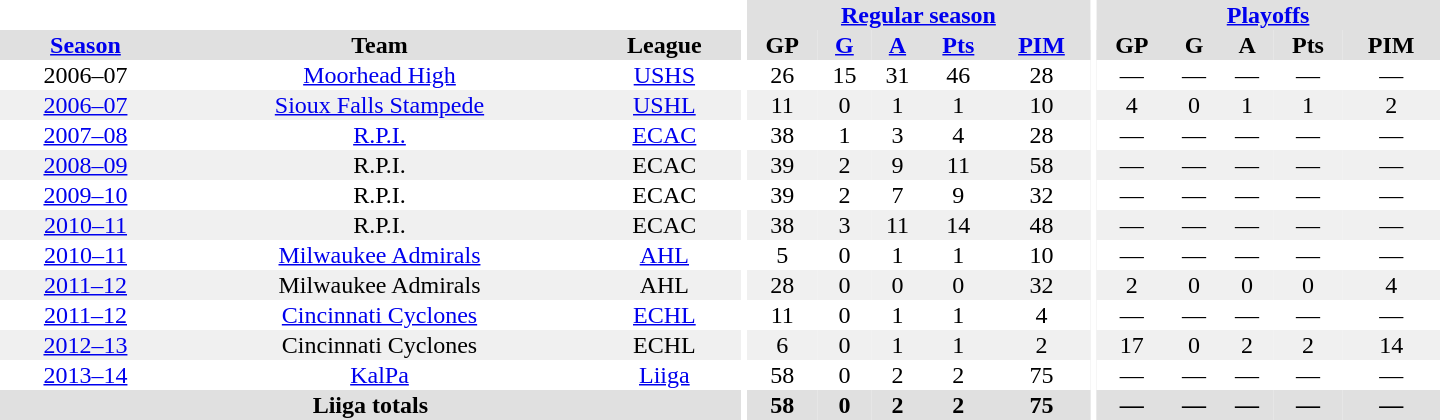<table border="0" cellpadding="1" cellspacing="0" style="text-align:center; width:60em">
<tr bgcolor="#e0e0e0">
<th colspan="3" bgcolor="#ffffff"></th>
<th rowspan="99" bgcolor="#ffffff"></th>
<th colspan="5"><a href='#'>Regular season</a></th>
<th rowspan="99" bgcolor="#ffffff"></th>
<th colspan="5"><a href='#'>Playoffs</a></th>
</tr>
<tr bgcolor="#e0e0e0">
<th><a href='#'>Season</a></th>
<th>Team</th>
<th>League</th>
<th>GP</th>
<th><a href='#'>G</a></th>
<th><a href='#'>A</a></th>
<th><a href='#'>Pts</a></th>
<th><a href='#'>PIM</a></th>
<th>GP</th>
<th>G</th>
<th>A</th>
<th>Pts</th>
<th>PIM</th>
</tr>
<tr ALIGN="center">
<td>2006–07</td>
<td><a href='#'>Moorhead High</a></td>
<td><a href='#'>USHS</a></td>
<td>26</td>
<td>15</td>
<td>31</td>
<td>46</td>
<td>28</td>
<td>—</td>
<td>—</td>
<td>—</td>
<td>—</td>
<td>—</td>
</tr>
<tr ALIGN="center" bgcolor="#f0f0f0">
<td><a href='#'>2006–07</a></td>
<td><a href='#'>Sioux Falls Stampede</a></td>
<td><a href='#'>USHL</a></td>
<td>11</td>
<td>0</td>
<td>1</td>
<td>1</td>
<td>10</td>
<td>4</td>
<td>0</td>
<td>1</td>
<td>1</td>
<td>2</td>
</tr>
<tr ALIGN="center">
<td><a href='#'>2007–08</a></td>
<td><a href='#'>R.P.I.</a></td>
<td><a href='#'>ECAC</a></td>
<td>38</td>
<td>1</td>
<td>3</td>
<td>4</td>
<td>28</td>
<td>—</td>
<td>—</td>
<td>—</td>
<td>—</td>
<td>—</td>
</tr>
<tr ALIGN="center" bgcolor="#f0f0f0">
<td><a href='#'>2008–09</a></td>
<td>R.P.I.</td>
<td>ECAC</td>
<td>39</td>
<td>2</td>
<td>9</td>
<td>11</td>
<td>58</td>
<td>—</td>
<td>—</td>
<td>—</td>
<td>—</td>
<td>—</td>
</tr>
<tr ALIGN="center">
<td><a href='#'>2009–10</a></td>
<td>R.P.I.</td>
<td>ECAC</td>
<td>39</td>
<td>2</td>
<td>7</td>
<td>9</td>
<td>32</td>
<td>—</td>
<td>—</td>
<td>—</td>
<td>—</td>
<td>—</td>
</tr>
<tr ALIGN="center" bgcolor="#f0f0f0">
<td><a href='#'>2010–11</a></td>
<td>R.P.I.</td>
<td>ECAC</td>
<td>38</td>
<td>3</td>
<td>11</td>
<td>14</td>
<td>48</td>
<td>—</td>
<td>—</td>
<td>—</td>
<td>—</td>
<td>—</td>
</tr>
<tr ALIGN="center">
<td><a href='#'>2010–11</a></td>
<td><a href='#'>Milwaukee Admirals</a></td>
<td><a href='#'>AHL</a></td>
<td>5</td>
<td>0</td>
<td>1</td>
<td>1</td>
<td>10</td>
<td>—</td>
<td>—</td>
<td>—</td>
<td>—</td>
<td>—</td>
</tr>
<tr ALIGN="center" bgcolor="#f0f0f0">
<td><a href='#'>2011–12</a></td>
<td>Milwaukee Admirals</td>
<td>AHL</td>
<td>28</td>
<td>0</td>
<td>0</td>
<td>0</td>
<td>32</td>
<td>2</td>
<td>0</td>
<td>0</td>
<td>0</td>
<td>4</td>
</tr>
<tr ALIGN="center">
<td><a href='#'>2011–12</a></td>
<td><a href='#'>Cincinnati Cyclones</a></td>
<td><a href='#'>ECHL</a></td>
<td>11</td>
<td>0</td>
<td>1</td>
<td>1</td>
<td>4</td>
<td>—</td>
<td>—</td>
<td>—</td>
<td>—</td>
<td>—</td>
</tr>
<tr ALIGN="center" bgcolor="#f0f0f0">
<td><a href='#'>2012–13</a></td>
<td>Cincinnati Cyclones</td>
<td>ECHL</td>
<td>6</td>
<td>0</td>
<td>1</td>
<td>1</td>
<td>2</td>
<td>17</td>
<td>0</td>
<td>2</td>
<td>2</td>
<td>14</td>
</tr>
<tr ALIGN="center">
<td><a href='#'>2013–14</a></td>
<td><a href='#'>KalPa</a></td>
<td><a href='#'>Liiga</a></td>
<td>58</td>
<td>0</td>
<td>2</td>
<td>2</td>
<td>75</td>
<td>—</td>
<td>—</td>
<td>—</td>
<td>—</td>
<td>—</td>
</tr>
<tr bgcolor="#e0e0e0">
<th colspan="3">Liiga totals</th>
<th>58</th>
<th>0</th>
<th>2</th>
<th>2</th>
<th>75</th>
<th>—</th>
<th>—</th>
<th>—</th>
<th>—</th>
<th>—</th>
</tr>
</table>
